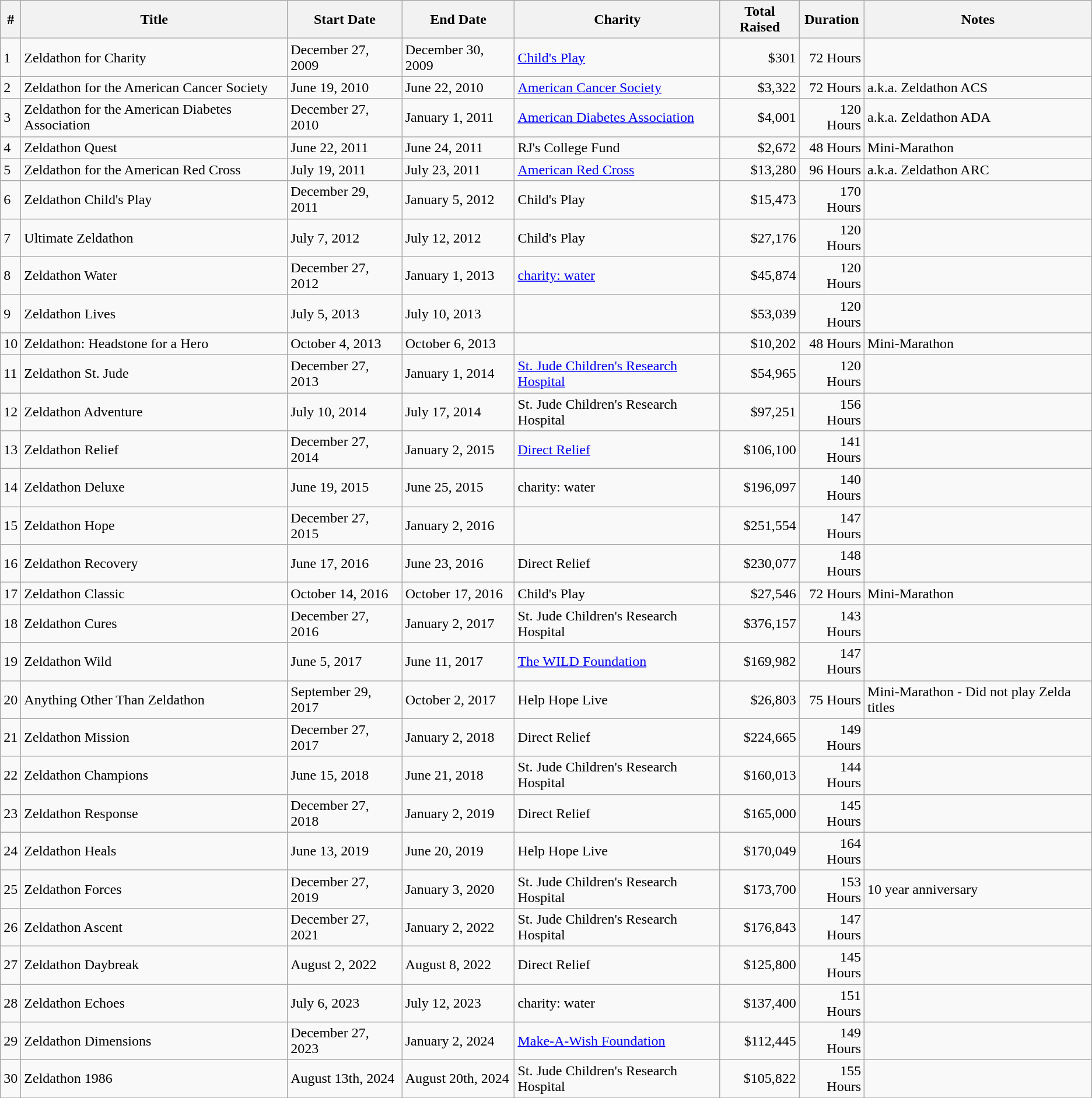<table class="wikitable">
<tr>
<th>#</th>
<th>Title</th>
<th>Start Date</th>
<th>End Date</th>
<th>Charity</th>
<th>Total Raised</th>
<th>Duration</th>
<th>Notes</th>
</tr>
<tr>
<td>1</td>
<td>Zeldathon for Charity</td>
<td>December 27, 2009</td>
<td>December 30, 2009</td>
<td><a href='#'>Child's Play</a></td>
<td style="text-align: right;">$301</td>
<td style="text-align: right;">72 Hours</td>
<td></td>
</tr>
<tr>
<td>2</td>
<td>Zeldathon for the American Cancer Society</td>
<td>June 19, 2010</td>
<td>June 22, 2010</td>
<td><a href='#'>American Cancer Society</a></td>
<td style="text-align: right;">$3,322</td>
<td style="text-align: right;">72 Hours</td>
<td>a.k.a. Zeldathon ACS</td>
</tr>
<tr>
<td>3</td>
<td>Zeldathon for the American Diabetes Association</td>
<td>December 27, 2010</td>
<td>January 1, 2011</td>
<td><a href='#'>American Diabetes Association</a></td>
<td style="text-align: right;">$4,001</td>
<td style="text-align: right;">120 Hours</td>
<td>a.k.a. Zeldathon ADA</td>
</tr>
<tr>
<td>4</td>
<td>Zeldathon Quest</td>
<td>June 22, 2011</td>
<td>June 24, 2011</td>
<td>RJ's College Fund</td>
<td style="text-align: right;">$2,672</td>
<td style="text-align: right;">48 Hours</td>
<td>Mini-Marathon</td>
</tr>
<tr>
<td>5</td>
<td>Zeldathon for the American Red Cross</td>
<td>July 19, 2011</td>
<td>July 23, 2011</td>
<td><a href='#'>American Red Cross</a></td>
<td style="text-align: right;">$13,280</td>
<td style="text-align: right;">96 Hours</td>
<td>a.k.a. Zeldathon ARC</td>
</tr>
<tr>
<td>6</td>
<td>Zeldathon Child's Play</td>
<td>December 29, 2011</td>
<td>January 5, 2012</td>
<td>Child's Play</td>
<td style="text-align: right;">$15,473</td>
<td style="text-align: right;">170 Hours</td>
<td></td>
</tr>
<tr>
<td>7</td>
<td>Ultimate Zeldathon</td>
<td>July 7, 2012</td>
<td>July 12, 2012</td>
<td>Child's Play</td>
<td style="text-align: right;">$27,176</td>
<td style="text-align: right;">120 Hours</td>
<td></td>
</tr>
<tr>
<td>8</td>
<td>Zeldathon Water</td>
<td>December 27, 2012</td>
<td>January 1, 2013</td>
<td><a href='#'>charity: water</a></td>
<td style="text-align: right;">$45,874</td>
<td style="text-align: right;">120 Hours</td>
<td></td>
</tr>
<tr>
<td>9</td>
<td>Zeldathon Lives</td>
<td>July 5, 2013</td>
<td>July 10, 2013</td>
<td></td>
<td style="text-align: right;">$53,039</td>
<td style="text-align: right;">120 Hours</td>
<td></td>
</tr>
<tr>
<td>10</td>
<td>Zeldathon: Headstone for a Hero</td>
<td>October 4, 2013</td>
<td>October 6, 2013</td>
<td></td>
<td style="text-align: right;">$10,202</td>
<td style="text-align: right;">48 Hours</td>
<td>Mini-Marathon</td>
</tr>
<tr>
<td>11</td>
<td>Zeldathon St. Jude</td>
<td>December 27, 2013</td>
<td>January 1, 2014</td>
<td><a href='#'>St. Jude Children's Research Hospital</a></td>
<td style="text-align: right;">$54,965</td>
<td style="text-align: right;">120 Hours</td>
<td></td>
</tr>
<tr>
<td>12</td>
<td>Zeldathon Adventure</td>
<td>July 10, 2014</td>
<td>July 17, 2014</td>
<td>St. Jude Children's Research Hospital</td>
<td style="text-align: right;">$97,251</td>
<td style="text-align: right;">156 Hours</td>
<td></td>
</tr>
<tr>
<td>13</td>
<td>Zeldathon Relief</td>
<td>December 27, 2014</td>
<td>January 2, 2015</td>
<td><a href='#'>Direct Relief</a></td>
<td style="text-align: right;">$106,100</td>
<td style="text-align: right;">141 Hours</td>
<td></td>
</tr>
<tr>
<td>14</td>
<td>Zeldathon Deluxe</td>
<td>June 19, 2015</td>
<td>June 25, 2015</td>
<td>charity: water</td>
<td style="text-align: right;">$196,097</td>
<td style="text-align: right;">140 Hours</td>
<td></td>
</tr>
<tr>
<td>15</td>
<td>Zeldathon Hope</td>
<td>December 27, 2015</td>
<td>January 2, 2016</td>
<td></td>
<td style="text-align: right;">$251,554</td>
<td style="text-align: right;">147 Hours</td>
<td></td>
</tr>
<tr>
<td>16</td>
<td>Zeldathon Recovery</td>
<td>June 17, 2016</td>
<td>June 23, 2016</td>
<td>Direct Relief</td>
<td style="text-align: right;">$230,077</td>
<td style="text-align: right;">148 Hours</td>
<td></td>
</tr>
<tr>
<td>17</td>
<td>Zeldathon Classic</td>
<td>October 14, 2016</td>
<td>October 17, 2016</td>
<td>Child's Play</td>
<td style="text-align: right;">$27,546</td>
<td style="text-align: right;">72 Hours</td>
<td>Mini-Marathon</td>
</tr>
<tr>
<td>18</td>
<td>Zeldathon Cures</td>
<td>December 27, 2016</td>
<td>January 2, 2017</td>
<td>St. Jude Children's Research Hospital</td>
<td style="text-align: right;">$376,157</td>
<td style="text-align: right;">143 Hours</td>
<td></td>
</tr>
<tr>
<td>19</td>
<td>Zeldathon Wild</td>
<td>June 5, 2017</td>
<td>June 11, 2017</td>
<td><a href='#'>The WILD Foundation</a></td>
<td style="text-align: right;">$169,982</td>
<td style="text-align: right;">147 Hours</td>
<td></td>
</tr>
<tr>
<td>20</td>
<td>Anything Other Than Zeldathon</td>
<td>September 29, 2017</td>
<td>October 2, 2017</td>
<td>Help Hope Live</td>
<td style="text-align: right;">$26,803</td>
<td style="text-align: right;">75 Hours</td>
<td>Mini-Marathon - Did not play Zelda titles </td>
</tr>
<tr>
<td>21</td>
<td>Zeldathon Mission</td>
<td>December 27, 2017</td>
<td>January 2, 2018</td>
<td>Direct Relief</td>
<td style="text-align: right;">$224,665</td>
<td style="text-align: right;">149 Hours</td>
<td></td>
</tr>
<tr>
<td>22</td>
<td>Zeldathon Champions</td>
<td>June 15, 2018</td>
<td>June 21, 2018</td>
<td>St. Jude Children's Research Hospital</td>
<td style="text-align: right;">$160,013</td>
<td style="text-align: right;">144 Hours</td>
<td></td>
</tr>
<tr>
<td>23</td>
<td>Zeldathon Response</td>
<td>December 27, 2018</td>
<td>January 2, 2019</td>
<td>Direct Relief</td>
<td style="text-align: right;">$165,000</td>
<td style="text-align: right;">145 Hours</td>
<td></td>
</tr>
<tr>
<td>24</td>
<td>Zeldathon Heals</td>
<td>June 13, 2019</td>
<td>June 20, 2019</td>
<td>Help Hope Live</td>
<td style="text-align: right;">$170,049</td>
<td style="text-align: right;">164 Hours</td>
<td></td>
</tr>
<tr>
<td>25</td>
<td>Zeldathon Forces</td>
<td>December 27, 2019</td>
<td>January 3, 2020</td>
<td>St. Jude Children's Research Hospital</td>
<td style="text-align: right;">$173,700</td>
<td style="text-align: right;">153 Hours</td>
<td>10 year anniversary</td>
</tr>
<tr>
<td>26</td>
<td>Zeldathon Ascent</td>
<td>December 27, 2021</td>
<td>January 2, 2022</td>
<td>St. Jude Children's Research Hospital</td>
<td style="text-align: right;">$176,843</td>
<td style="text-align: right;">147 Hours</td>
<td></td>
</tr>
<tr>
<td>27</td>
<td>Zeldathon Daybreak</td>
<td>August 2, 2022</td>
<td>August 8, 2022</td>
<td>Direct Relief</td>
<td style="text-align: right;">$125,800</td>
<td style="text-align: right;">145 Hours</td>
<td></td>
</tr>
<tr>
<td>28</td>
<td>Zeldathon Echoes</td>
<td>July 6, 2023</td>
<td>July 12, 2023</td>
<td>charity: water</td>
<td style="text-align: right;">$137,400</td>
<td style="text-align: right;">151 Hours</td>
<td></td>
</tr>
<tr>
<td>29</td>
<td>Zeldathon Dimensions</td>
<td>December 27, 2023</td>
<td>January 2, 2024</td>
<td><a href='#'>Make-A-Wish Foundation</a></td>
<td style="text-align: right;">$112,445</td>
<td style="text-align: right;">149 Hours</td>
<td></td>
</tr>
<tr>
<td>30</td>
<td>Zeldathon 1986</td>
<td>August 13th, 2024</td>
<td>August 20th, 2024</td>
<td>St. Jude Children's Research Hospital</td>
<td style="text-align: right;">$105,822</td>
<td style="text-align: right;">155 Hours</td>
<td></td>
</tr>
<tr>
</tr>
</table>
